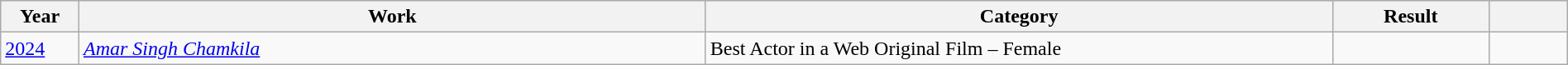<table class="wikitable" style="width:100%;">
<tr>
<th width=5%>Year</th>
<th style="width:40%;">Work</th>
<th style="width:40%;">Category</th>
<th style="width:10%;">Result</th>
<th width=5%></th>
</tr>
<tr>
<td><a href='#'>2024</a></td>
<td><em><a href='#'>Amar Singh Chamkila</a></em></td>
<td>Best Actor in a Web Original Film – Female</td>
<td></td>
<td></td>
</tr>
</table>
